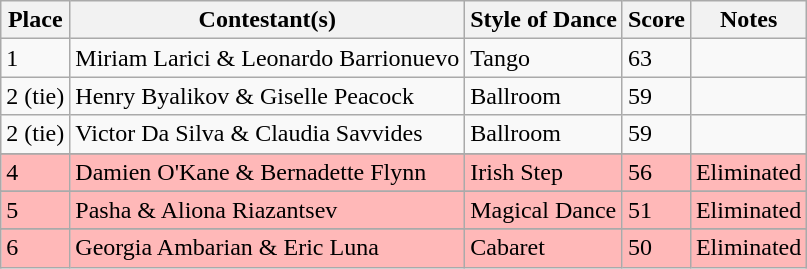<table class="wikitable sortable" border"1">
<tr>
<th>Place</th>
<th>Contestant(s)</th>
<th>Style of Dance</th>
<th>Score</th>
<th>Notes</th>
</tr>
<tr>
<td>1</td>
<td> Miriam Larici & Leonardo Barrionuevo</td>
<td>Tango</td>
<td>63</td>
<td></td>
</tr>
<tr>
<td>2 (tie)</td>
<td> Henry Byalikov & Giselle Peacock</td>
<td>Ballroom</td>
<td>59</td>
<td></td>
</tr>
<tr>
<td>2 (tie)</td>
<td> Victor Da Silva & Claudia Savvides</td>
<td>Ballroom</td>
<td>59</td>
<td></td>
</tr>
<tr>
</tr>
<tr bgcolor="FFB8B8">
<td>4</td>
<td> Damien O'Kane & Bernadette Flynn</td>
<td>Irish Step</td>
<td>56</td>
<td>Eliminated</td>
</tr>
<tr>
</tr>
<tr bgcolor="FFB8B8">
<td>5</td>
<td> Pasha & Aliona Riazantsev</td>
<td>Magical Dance</td>
<td>51</td>
<td>Eliminated</td>
</tr>
<tr>
</tr>
<tr bgcolor="FFB8B8">
<td>6</td>
<td> Georgia Ambarian & Eric Luna</td>
<td>Cabaret</td>
<td>50</td>
<td>Eliminated</td>
</tr>
</table>
